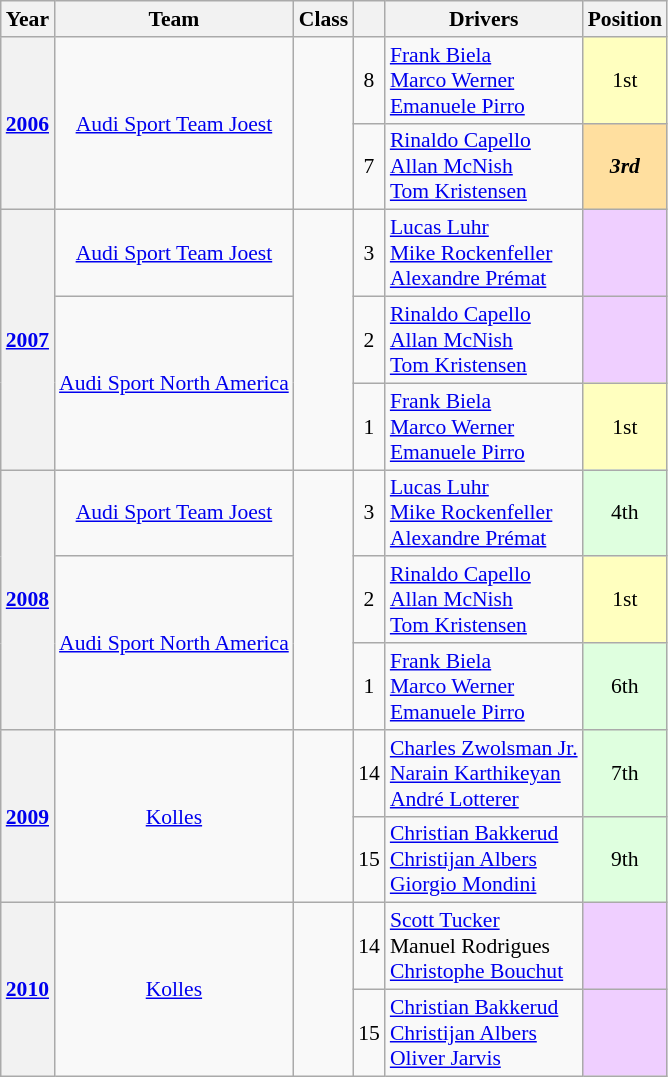<table class="wikitable" style="text-align:center; font-size:90%">
<tr>
<th>Year</th>
<th>Team</th>
<th>Class</th>
<th></th>
<th>Drivers</th>
<th>Position</th>
</tr>
<tr>
<th rowspan="2"><a href='#'>2006</a></th>
<td rowspan="2"> <a href='#'>Audi Sport Team Joest</a></td>
<td rowspan="2"></td>
<td>8</td>
<td align="left " style="border-left:0px"> <a href='#'>Frank&nbsp;Biela</a><br>  <a href='#'>Marco&nbsp;Werner</a><br>  <a href='#'>Emanuele&nbsp;Pirro</a></td>
<td style="background:#FFFFBF;">1st</td>
</tr>
<tr>
<td>7</td>
<td align="left " style="border-left:0px"> <a href='#'>Rinaldo&nbsp;Capello</a><br>  <a href='#'>Allan&nbsp;McNish</a><br>  <a href='#'>Tom&nbsp;Kristensen</a></td>
<td style="background:#FFDF9F;"><strong><em>3rd</em></strong></td>
</tr>
<tr>
<th rowspan="3"><a href='#'>2007</a></th>
<td> <a href='#'>Audi Sport Team Joest</a></td>
<td rowspan="3"></td>
<td>3</td>
<td align="left" style="border-left:0px"> <a href='#'>Lucas&nbsp;Luhr</a><br>  <a href='#'>Mike&nbsp;Rockenfeller</a><br>  <a href='#'>Alexandre&nbsp;Prémat</a></td>
<td style="background:#EFCFFF;"></td>
</tr>
<tr>
<td rowspan="2"> <a href='#'>Audi Sport North America</a></td>
<td>2</td>
<td align="left" style="border-left:0px"> <a href='#'>Rinaldo&nbsp;Capello</a><br>  <a href='#'>Allan&nbsp;McNish</a><br>  <a href='#'>Tom&nbsp;Kristensen</a></td>
<td style="background:#EFCFFF;"><em></em></td>
</tr>
<tr>
<td>1</td>
<td align="left" style="border-left:0px"> <a href='#'>Frank&nbsp;Biela</a><br>  <a href='#'>Marco&nbsp;Werner</a><br>  <a href='#'>Emanuele&nbsp;Pirro</a></td>
<td style="background:#FFFFBF;">1st</td>
</tr>
<tr>
<th rowspan="3"><a href='#'>2008</a></th>
<td> <a href='#'>Audi Sport Team Joest</a></td>
<td rowspan="3"></td>
<td>3</td>
<td align="left" style="border-left:0px"> <a href='#'>Lucas&nbsp;Luhr</a><br>  <a href='#'>Mike&nbsp;Rockenfeller</a><br>  <a href='#'>Alexandre&nbsp;Prémat</a></td>
<td style="background:#DFFFDF;">4th</td>
</tr>
<tr>
<td rowspan="2"> <a href='#'>Audi Sport North America</a></td>
<td>2</td>
<td align="left" style="border-left:0px"> <a href='#'>Rinaldo&nbsp;Capello</a><br>  <a href='#'>Allan&nbsp;McNish</a><br>  <a href='#'>Tom&nbsp;Kristensen</a></td>
<td style="background:#FFFFBF;">1st</td>
</tr>
<tr>
<td>1</td>
<td align="left" style="border-left:0px"> <a href='#'>Frank&nbsp;Biela</a><br>  <a href='#'>Marco&nbsp;Werner</a><br>  <a href='#'>Emanuele&nbsp;Pirro</a></td>
<td style="background:#DFFFDF;">6th</td>
</tr>
<tr>
<th rowspan="2"><a href='#'>2009</a></th>
<td rowspan="2"> <a href='#'>Kolles</a></td>
<td rowspan="2"></td>
<td>14</td>
<td align="left" style="border-left:0px"> <a href='#'>Charles&nbsp;Zwolsman&nbsp;Jr.</a><br>  <a href='#'>Narain&nbsp;Karthikeyan</a><br>  <a href='#'>André&nbsp;Lotterer</a></td>
<td style="background:#DFFFDF;">7th</td>
</tr>
<tr>
<td>15</td>
<td align="left" style="border-left:0px"> <a href='#'>Christian&nbsp;Bakkerud</a><br>  <a href='#'>Christijan&nbsp;Albers</a><br>  <a href='#'>Giorgio&nbsp;Mondini</a></td>
<td style="background:#DFFFDF;">9th</td>
</tr>
<tr>
<th rowspan="2"><a href='#'>2010</a></th>
<td rowspan="2"> <a href='#'>Kolles</a></td>
<td rowspan="2"></td>
<td>14</td>
<td align="left" style="border-left:0px"> <a href='#'>Scott Tucker</a><br>  Manuel Rodrigues<br>  <a href='#'>Christophe&nbsp;Bouchut</a></td>
<td style="background:#EFCFFF;"></td>
</tr>
<tr>
<td>15</td>
<td align="left" style="border-left:0px"> <a href='#'>Christian&nbsp;Bakkerud</a><br>  <a href='#'>Christijan&nbsp;Albers</a><br>  <a href='#'>Oliver&nbsp;Jarvis</a></td>
<td style="background:#EFCFFF;"></td>
</tr>
</table>
